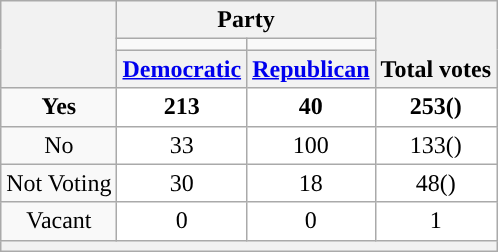<table class=wikitable style="text-align:center">
<tr style="vertical-align:bottom;">
<th rowspan=3></th>
<th colspan=2>Party</th>
<th rowspan=3>Total votes</th>
</tr>
<tr style="height:5px">
<td style="background-color:"></td>
<td style="background-color:"></td>
</tr>
<tr style="vertical-align:bottom;">
<th><a href='#'>Democratic</a></th>
<th><a href='#'>Republican</a></th>
</tr>
<tr>
<td><strong>Yes</strong></td>
<td style="background:#fff;"><strong>213</strong></td>
<td style="background:#fff;"><strong>40</strong></td>
<td style="background:#fff;"><strong>253()</strong></td>
</tr>
<tr>
<td>No</td>
<td style="background:#fff;">33</td>
<td style="background:#fff;">100</td>
<td style="background:#fff;">133()</td>
</tr>
<tr>
<td>Not Voting</td>
<td style="background:#fff;">30</td>
<td style="background:#fff;">18</td>
<td style="background:#fff;">48()</td>
</tr>
<tr>
<td>Vacant</td>
<td style="background:#fff;">0</td>
<td style="background:#fff;">0</td>
<td style="background:#fff;">1</td>
</tr>
<tr>
<th colspan=4 style="text-align:left;"></th>
</tr>
</table>
